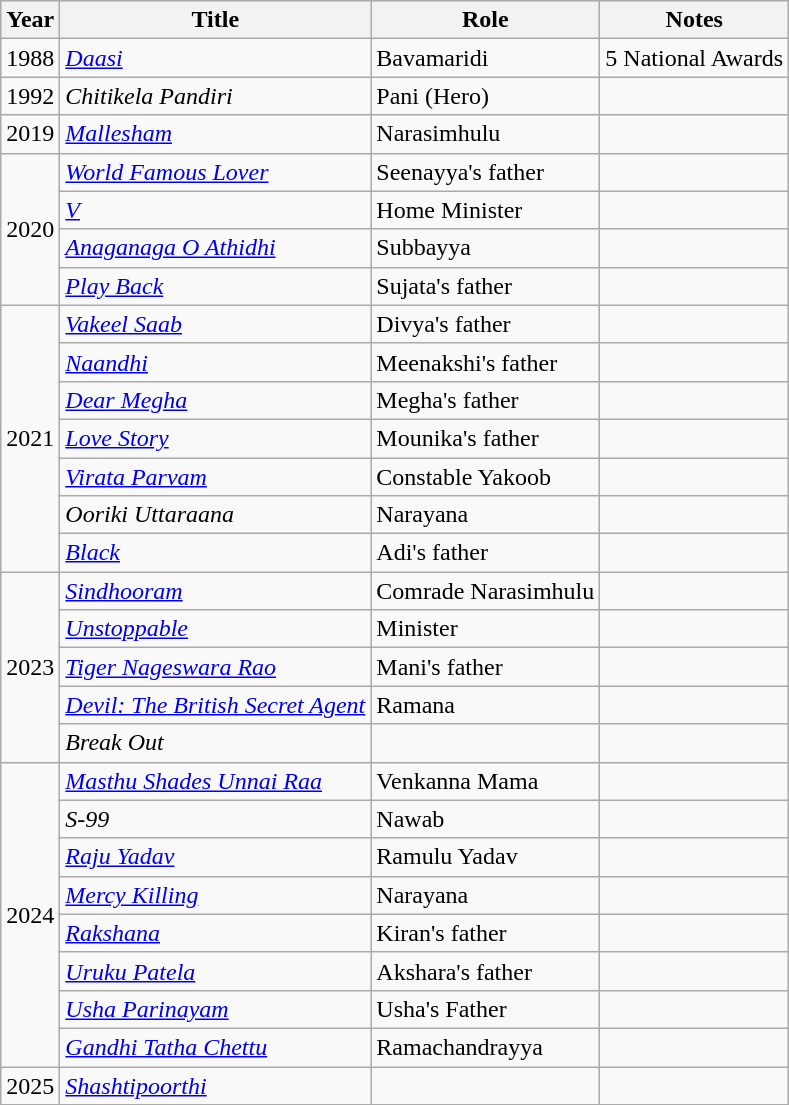<table class="wikitable sortable">
<tr>
<th>Year</th>
<th>Title</th>
<th>Role</th>
<th>Notes</th>
</tr>
<tr>
<td>1988</td>
<td><em><a href='#'>Daasi</a></em></td>
<td>Bavamaridi</td>
<td>5 National Awards</td>
</tr>
<tr>
<td>1992</td>
<td><em>Chitikela Pandiri</em></td>
<td>Pani (Hero)</td>
<td></td>
</tr>
<tr>
<td>2019</td>
<td><em><a href='#'>Mallesham</a></em></td>
<td>Narasimhulu</td>
<td></td>
</tr>
<tr>
<td rowspan="4">2020</td>
<td><em><a href='#'>World Famous Lover</a></em></td>
<td>Seenayya's father</td>
<td></td>
</tr>
<tr>
<td><em><a href='#'>V</a></em></td>
<td>Home Minister</td>
<td></td>
</tr>
<tr>
<td><em><a href='#'>Anaganaga O Athidhi</a></em></td>
<td>Subbayya</td>
<td></td>
</tr>
<tr>
<td><em><a href='#'>Play Back</a></em></td>
<td>Sujata's father</td>
<td></td>
</tr>
<tr>
<td rowspan="7">2021</td>
<td><em><a href='#'>Vakeel Saab</a></em></td>
<td>Divya's father</td>
<td></td>
</tr>
<tr>
<td><em><a href='#'>Naandhi</a></em></td>
<td>Meenakshi's father</td>
<td></td>
</tr>
<tr>
<td><em><a href='#'>Dear Megha</a></em></td>
<td>Megha's father</td>
<td></td>
</tr>
<tr>
<td><a href='#'><em>Love</em> <em>Story</em></a></td>
<td>Mounika's father</td>
<td></td>
</tr>
<tr>
<td><em><a href='#'>Virata Parvam</a></em></td>
<td>Constable Yakoob</td>
<td></td>
</tr>
<tr>
<td><em>Ooriki Uttaraana</em></td>
<td>Narayana</td>
<td></td>
</tr>
<tr>
<td><em><a href='#'>Black</a></em></td>
<td>Adi's father</td>
<td></td>
</tr>
<tr>
<td rowspan="5">2023</td>
<td><em><a href='#'>Sindhooram</a></em></td>
<td>Comrade Narasimhulu</td>
<td></td>
</tr>
<tr>
<td><em><a href='#'>Unstoppable</a></em></td>
<td>Minister</td>
<td></td>
</tr>
<tr>
<td><em><a href='#'>Tiger Nageswara Rao</a></em></td>
<td>Mani's father</td>
<td></td>
</tr>
<tr>
<td><em><a href='#'>Devil: The British Secret Agent</a></em></td>
<td>Ramana</td>
<td></td>
</tr>
<tr>
<td><em>Break Out</em></td>
<td></td>
<td></td>
</tr>
<tr>
<td rowspan="8">2024</td>
<td><em><a href='#'>Masthu Shades Unnai Raa</a></em></td>
<td>Venkanna Mama</td>
<td></td>
</tr>
<tr>
<td><em>S-99</em></td>
<td>Nawab</td>
<td></td>
</tr>
<tr>
<td><a href='#'><em>Raju Yadav</em></a></td>
<td>Ramulu Yadav</td>
<td></td>
</tr>
<tr>
<td><em><a href='#'>Mercy Killing</a></em></td>
<td>Narayana</td>
<td></td>
</tr>
<tr>
<td><a href='#'><em>Rakshana</em></a></td>
<td>Kiran's father</td>
<td></td>
</tr>
<tr>
<td><em><a href='#'>Uruku Patela</a></em></td>
<td>Akshara's father</td>
<td></td>
</tr>
<tr>
<td><a href='#'><em>Usha Parinayam</em></a></td>
<td>Usha's Father</td>
<td></td>
</tr>
<tr>
<td><a href='#'><em>Gandhi Tatha Chettu</em></a></td>
<td>Ramachandrayya</td>
<td></td>
</tr>
<tr>
<td>2025</td>
<td><em><a href='#'>Shashtipoorthi</a></em></td>
<td></td>
<td></td>
</tr>
</table>
